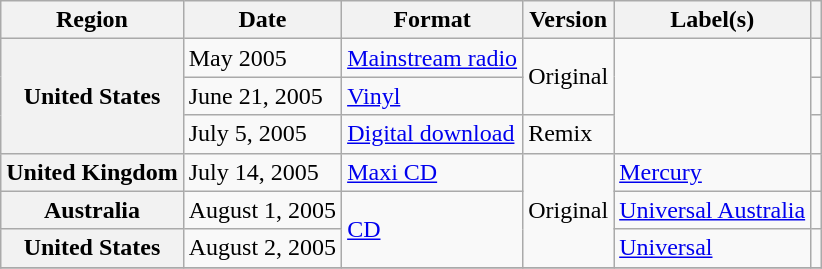<table class="wikitable plainrowheaders">
<tr>
<th scope="col">Region</th>
<th scope="col">Date</th>
<th scope="col">Format</th>
<th scope="col">Version</th>
<th scope="col">Label(s)</th>
<th scope="col"></th>
</tr>
<tr>
<th scope="row" rowspan="3">United States</th>
<td>May 2005</td>
<td><a href='#'>Mainstream radio</a></td>
<td rowspan="2">Original</td>
<td rowspan="3"></td>
<td style="text-align:center;"></td>
</tr>
<tr>
<td>June 21, 2005</td>
<td><a href='#'>Vinyl</a></td>
<td style="text-align:center;"></td>
</tr>
<tr>
<td>July 5, 2005</td>
<td><a href='#'>Digital download</a></td>
<td>Remix</td>
<td style="text-align:center;"></td>
</tr>
<tr>
<th scope="row">United Kingdom</th>
<td>July 14, 2005</td>
<td><a href='#'>Maxi CD</a></td>
<td rowspan="3">Original</td>
<td><a href='#'>Mercury</a></td>
<td style="text-align:center;"></td>
</tr>
<tr>
<th scope="row">Australia</th>
<td>August 1, 2005</td>
<td rowspan="2"><a href='#'>CD</a></td>
<td><a href='#'>Universal Australia</a></td>
<td style="text-align:center;"></td>
</tr>
<tr>
<th scope="row">United States</th>
<td>August 2, 2005</td>
<td><a href='#'>Universal</a></td>
<td style="text-align:center;"></td>
</tr>
<tr>
</tr>
</table>
